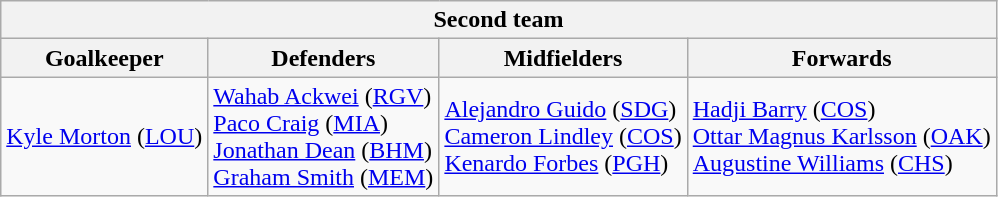<table class="wikitable">
<tr>
<th colspan="4">Second team</th>
</tr>
<tr>
<th>Goalkeeper</th>
<th>Defenders</th>
<th>Midfielders</th>
<th>Forwards</th>
</tr>
<tr>
<td> <a href='#'>Kyle Morton</a> (<a href='#'>LOU</a>)</td>
<td> <a href='#'>Wahab Ackwei</a> (<a href='#'>RGV</a>)<br> <a href='#'>Paco Craig</a> (<a href='#'>MIA</a>)<br> <a href='#'>Jonathan Dean</a> (<a href='#'>BHM</a>)<br> <a href='#'>Graham Smith</a> (<a href='#'>MEM</a>)</td>
<td> <a href='#'>Alejandro Guido</a> (<a href='#'>SDG</a>)<br> <a href='#'>Cameron Lindley</a> (<a href='#'>COS</a>)<br> <a href='#'>Kenardo Forbes</a> (<a href='#'>PGH</a>)</td>
<td> <a href='#'>Hadji Barry</a> (<a href='#'>COS</a>)<br> <a href='#'>Ottar Magnus Karlsson</a> (<a href='#'>OAK</a>)<br> <a href='#'>Augustine Williams</a> (<a href='#'>CHS</a>)</td>
</tr>
</table>
